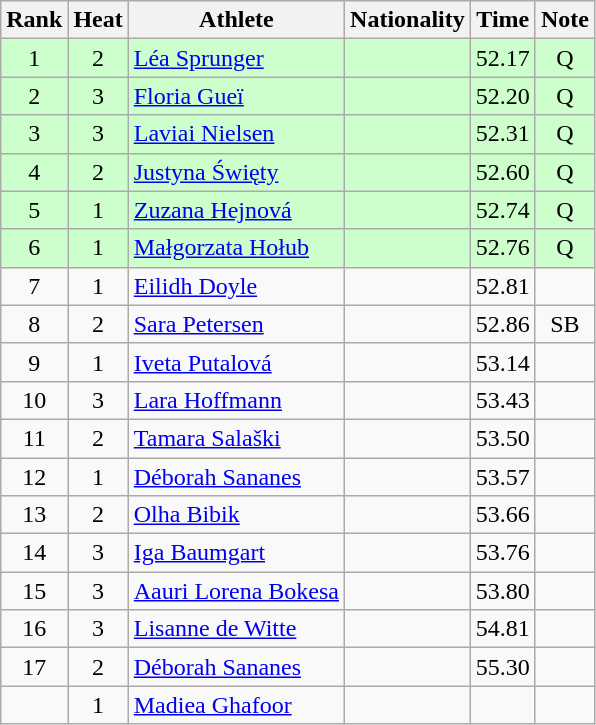<table class="wikitable sortable" style="text-align:center">
<tr>
<th>Rank</th>
<th>Heat</th>
<th>Athlete</th>
<th>Nationality</th>
<th>Time</th>
<th>Note</th>
</tr>
<tr bgcolor=ccffcc>
<td>1</td>
<td>2</td>
<td align=left><a href='#'>Léa Sprunger</a></td>
<td align=left></td>
<td>52.17</td>
<td>Q</td>
</tr>
<tr bgcolor=ccffcc>
<td>2</td>
<td>3</td>
<td align=left><a href='#'>Floria Gueï</a></td>
<td align=left></td>
<td>52.20</td>
<td>Q</td>
</tr>
<tr bgcolor=ccffcc>
<td>3</td>
<td>3</td>
<td align=left><a href='#'>Laviai Nielsen</a></td>
<td align=left></td>
<td>52.31</td>
<td>Q</td>
</tr>
<tr bgcolor=ccffcc>
<td>4</td>
<td>2</td>
<td align=left><a href='#'>Justyna Święty</a></td>
<td align=left></td>
<td>52.60</td>
<td>Q</td>
</tr>
<tr bgcolor=ccffcc>
<td>5</td>
<td>1</td>
<td align=left><a href='#'>Zuzana Hejnová</a></td>
<td align=left></td>
<td>52.74</td>
<td>Q</td>
</tr>
<tr bgcolor=ccffcc>
<td>6</td>
<td>1</td>
<td align=left><a href='#'>Małgorzata Hołub</a></td>
<td align=left></td>
<td>52.76</td>
<td>Q</td>
</tr>
<tr>
<td>7</td>
<td>1</td>
<td align=left><a href='#'>Eilidh Doyle</a></td>
<td align=left></td>
<td>52.81</td>
<td></td>
</tr>
<tr>
<td>8</td>
<td>2</td>
<td align=left><a href='#'>Sara Petersen</a></td>
<td align=left></td>
<td>52.86</td>
<td>SB</td>
</tr>
<tr>
<td>9</td>
<td>1</td>
<td align=left><a href='#'>Iveta Putalová</a></td>
<td align=left></td>
<td>53.14</td>
<td></td>
</tr>
<tr>
<td>10</td>
<td>3</td>
<td align=left><a href='#'>Lara Hoffmann</a></td>
<td align=left></td>
<td>53.43</td>
<td></td>
</tr>
<tr>
<td>11</td>
<td>2</td>
<td align=left><a href='#'>Tamara Salaški</a></td>
<td align=left></td>
<td>53.50</td>
<td></td>
</tr>
<tr>
<td>12</td>
<td>1</td>
<td align=left><a href='#'>Déborah Sananes</a></td>
<td align=left></td>
<td>53.57</td>
<td></td>
</tr>
<tr>
<td>13</td>
<td>2</td>
<td align=left><a href='#'>Olha Bibik</a></td>
<td align=left></td>
<td>53.66</td>
<td></td>
</tr>
<tr>
<td>14</td>
<td>3</td>
<td align=left><a href='#'>Iga Baumgart</a></td>
<td align=left></td>
<td>53.76</td>
<td></td>
</tr>
<tr>
<td>15</td>
<td>3</td>
<td align=left><a href='#'>Aauri Lorena Bokesa</a></td>
<td align=left></td>
<td>53.80</td>
<td></td>
</tr>
<tr>
<td>16</td>
<td>3</td>
<td align=left><a href='#'>Lisanne de Witte</a></td>
<td align=left></td>
<td>54.81</td>
<td></td>
</tr>
<tr>
<td>17</td>
<td>2</td>
<td align=left><a href='#'>Déborah Sananes</a></td>
<td align=left></td>
<td>55.30</td>
<td></td>
</tr>
<tr>
<td></td>
<td>1</td>
<td align=left><a href='#'>Madiea Ghafoor</a></td>
<td align=left></td>
<td></td>
<td></td>
</tr>
</table>
